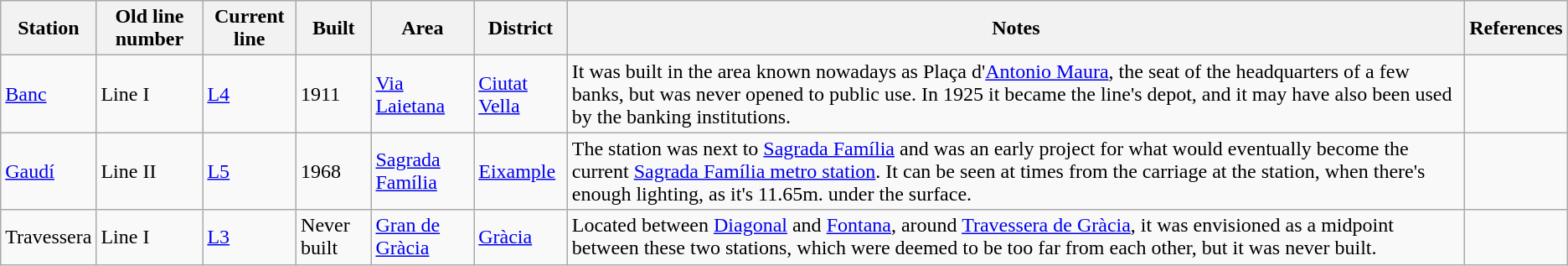<table class="wikitable sortable">
<tr>
<th>Station</th>
<th>Old line number</th>
<th>Current line</th>
<th>Built</th>
<th>Area</th>
<th>District</th>
<th>Notes</th>
<th>References</th>
</tr>
<tr>
<td><a href='#'>Banc</a></td>
<td>Line I</td>
<td><a href='#'>L4</a></td>
<td>1911</td>
<td><a href='#'>Via Laietana</a></td>
<td><a href='#'>Ciutat Vella</a></td>
<td>It was built in the area known nowadays as Plaça d'<a href='#'>Antonio Maura</a>, the seat of the headquarters of a few banks, but was never opened to public use. In 1925 it became the line's depot, and it may have also been used by the banking institutions.</td>
<td></td>
</tr>
<tr>
<td><a href='#'>Gaudí</a></td>
<td>Line II</td>
<td><a href='#'>L5</a></td>
<td>1968</td>
<td><a href='#'>Sagrada Família</a></td>
<td><a href='#'>Eixample</a></td>
<td>The station was next to <a href='#'>Sagrada Família</a> and was an early project for what would eventually become the current <a href='#'>Sagrada Família metro station</a>. It can be seen at times from the carriage at the station, when there's enough lighting, as it's 11.65m. under the surface.</td>
<td></td>
</tr>
<tr>
<td>Travessera</td>
<td>Line I</td>
<td><a href='#'>L3</a></td>
<td>Never built</td>
<td><a href='#'>Gran de Gràcia</a></td>
<td><a href='#'>Gràcia</a></td>
<td>Located between <a href='#'>Diagonal</a> and <a href='#'>Fontana</a>, around <a href='#'>Travessera de Gràcia</a>, it was envisioned as a midpoint between these two stations, which were deemed to be too far from each other, but it was never built.</td>
<td></td>
</tr>
</table>
